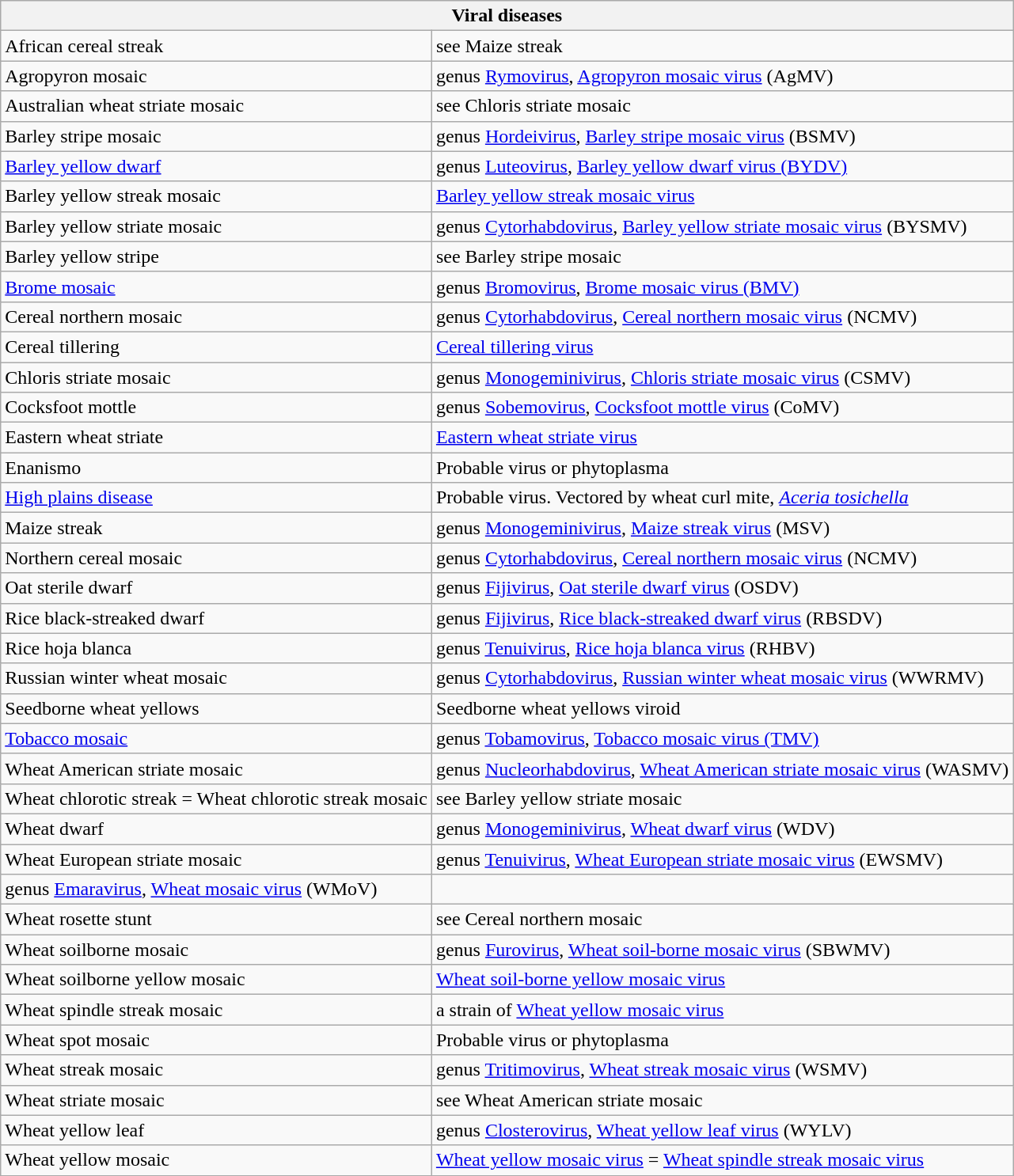<table class="wikitable" style="clear">
<tr>
<th colspan=2><strong>Viral diseases</strong></th>
</tr>
<tr>
<td>African cereal streak</td>
<td>see Maize streak</td>
</tr>
<tr>
<td>Agropyron mosaic</td>
<td>genus <a href='#'>Rymovirus</a>, <a href='#'>Agropyron mosaic virus</a> (AgMV)</td>
</tr>
<tr>
<td>Australian wheat striate mosaic</td>
<td>see Chloris striate mosaic</td>
</tr>
<tr>
<td>Barley stripe mosaic</td>
<td>genus <a href='#'>Hordeivirus</a>, <a href='#'>Barley stripe mosaic virus</a> (BSMV)</td>
</tr>
<tr>
<td><a href='#'>Barley yellow dwarf</a></td>
<td>genus <a href='#'>Luteovirus</a>, <a href='#'>Barley yellow dwarf virus (BYDV)</a></td>
</tr>
<tr>
<td>Barley yellow streak mosaic</td>
<td><a href='#'>Barley yellow streak mosaic virus</a></td>
</tr>
<tr>
<td>Barley yellow striate mosaic</td>
<td>genus <a href='#'>Cytorhabdovirus</a>, <a href='#'>Barley yellow striate mosaic virus</a> (BYSMV)</td>
</tr>
<tr>
<td>Barley yellow stripe</td>
<td>see Barley stripe mosaic</td>
</tr>
<tr>
<td><a href='#'>Brome mosaic</a></td>
<td>genus <a href='#'>Bromovirus</a>, <a href='#'>Brome mosaic virus (BMV)</a></td>
</tr>
<tr>
<td>Cereal northern mosaic</td>
<td>genus <a href='#'>Cytorhabdovirus</a>, <a href='#'>Cereal northern mosaic virus</a> (NCMV)</td>
</tr>
<tr>
<td>Cereal tillering</td>
<td><a href='#'>Cereal tillering virus</a></td>
</tr>
<tr>
<td>Chloris striate mosaic</td>
<td>genus <a href='#'>Monogeminivirus</a>, <a href='#'>Chloris striate mosaic virus</a> (CSMV)</td>
</tr>
<tr>
<td>Cocksfoot mottle</td>
<td>genus <a href='#'>Sobemovirus</a>, <a href='#'>Cocksfoot mottle virus</a> (CoMV)</td>
</tr>
<tr>
<td>Eastern wheat striate</td>
<td><a href='#'>Eastern wheat striate virus</a></td>
</tr>
<tr>
<td>Enanismo</td>
<td>Probable virus or phytoplasma</td>
</tr>
<tr>
<td><a href='#'>High plains disease</a></td>
<td>Probable virus. Vectored by wheat curl mite, <em><a href='#'>Aceria tosichella</a></em></td>
</tr>
<tr>
<td>Maize streak</td>
<td>genus <a href='#'>Monogeminivirus</a>, <a href='#'>Maize streak virus</a> (MSV)</td>
</tr>
<tr>
<td>Northern cereal mosaic</td>
<td>genus <a href='#'>Cytorhabdovirus</a>, <a href='#'>Cereal northern mosaic virus</a> (NCMV)</td>
</tr>
<tr>
<td>Oat sterile dwarf</td>
<td>genus <a href='#'>Fijivirus</a>, <a href='#'>Oat sterile dwarf virus</a> (OSDV)</td>
</tr>
<tr>
<td>Rice black-streaked dwarf</td>
<td>genus <a href='#'>Fijivirus</a>, <a href='#'>Rice black-streaked dwarf virus</a> (RBSDV)</td>
</tr>
<tr>
<td>Rice hoja blanca</td>
<td>genus <a href='#'>Tenuivirus</a>, <a href='#'>Rice hoja blanca virus</a> (RHBV)</td>
</tr>
<tr>
<td>Russian winter wheat mosaic</td>
<td>genus <a href='#'>Cytorhabdovirus</a>, <a href='#'>Russian winter wheat mosaic virus</a> (WWRMV)</td>
</tr>
<tr>
<td>Seedborne wheat yellows</td>
<td>Seedborne wheat yellows viroid</td>
</tr>
<tr>
<td><a href='#'>Tobacco mosaic</a></td>
<td>genus <a href='#'>Tobamovirus</a>, <a href='#'>Tobacco mosaic virus (TMV)</a></td>
</tr>
<tr>
<td>Wheat American striate mosaic</td>
<td>genus <a href='#'>Nucleorhabdovirus</a>, <a href='#'>Wheat American striate mosaic virus</a> (WASMV)</td>
</tr>
<tr>
<td>Wheat chlorotic streak = Wheat chlorotic streak mosaic</td>
<td>see Barley yellow striate mosaic</td>
</tr>
<tr>
<td>Wheat dwarf</td>
<td>genus <a href='#'>Monogeminivirus</a>, <a href='#'>Wheat dwarf virus</a> (WDV)</td>
</tr>
<tr>
<td>Wheat European striate mosaic</td>
<td>genus <a href='#'>Tenuivirus</a>, <a href='#'>Wheat European striate mosaic virus</a> (EWSMV)</td>
</tr>
<tr>
<td>genus <a href='#'>Emaravirus</a>, <a href='#'>Wheat mosaic virus</a> (WMoV)</td>
</tr>
<tr>
<td>Wheat rosette stunt</td>
<td>see Cereal northern mosaic</td>
</tr>
<tr>
<td>Wheat soilborne mosaic</td>
<td>genus <a href='#'>Furovirus</a>, <a href='#'>Wheat soil-borne mosaic virus</a> (SBWMV)</td>
</tr>
<tr>
<td>Wheat soilborne yellow mosaic</td>
<td><a href='#'>Wheat soil-borne yellow mosaic virus</a></td>
</tr>
<tr>
<td>Wheat spindle streak mosaic</td>
<td>a strain of <a href='#'>Wheat yellow mosaic virus</a></td>
</tr>
<tr>
<td>Wheat spot mosaic</td>
<td>Probable virus or phytoplasma</td>
</tr>
<tr>
<td>Wheat streak mosaic</td>
<td>genus <a href='#'>Tritimovirus</a>, <a href='#'>Wheat streak mosaic virus</a> (WSMV)</td>
</tr>
<tr>
<td>Wheat striate mosaic</td>
<td>see Wheat American striate mosaic</td>
</tr>
<tr>
<td>Wheat yellow leaf</td>
<td>genus <a href='#'>Closterovirus</a>, <a href='#'>Wheat yellow leaf virus</a> (WYLV)</td>
</tr>
<tr>
<td>Wheat yellow mosaic</td>
<td><a href='#'>Wheat yellow mosaic virus</a> = <a href='#'>Wheat spindle streak mosaic virus</a></td>
</tr>
<tr>
</tr>
</table>
